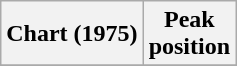<table class="wikitable">
<tr>
<th align="left">Chart (1975)</th>
<th align="center">Peak<br>position</th>
</tr>
<tr>
</tr>
</table>
